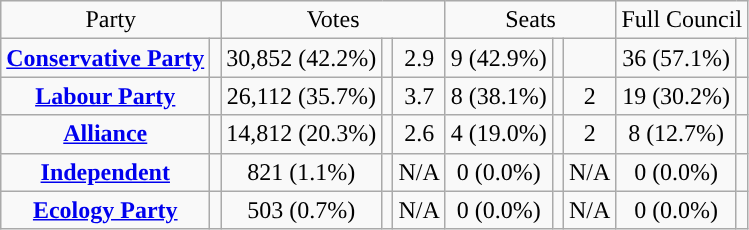<table class=wikitable style="text-align:center;">
<tr>
<td colspan=2>Party</td>
<td colspan=3>Votes</td>
<td colspan=3>Seats</td>
<td colspan=3>Full Council</td>
</tr>
<tr>
<td><strong><a href='#'>Conservative Party</a></strong></td>
<td style="background:"></td>
<td>30,852 (42.2%)</td>
<td></td>
<td> 2.9</td>
<td>9 (42.9%)</td>
<td></td>
<td></td>
<td>36 (57.1%)</td>
<td></td>
</tr>
<tr>
<td><strong><a href='#'>Labour Party</a></strong></td>
<td style="background:"></td>
<td>26,112 (35.7%)</td>
<td></td>
<td> 3.7</td>
<td>8 (38.1%)</td>
<td></td>
<td> 2</td>
<td>19 (30.2%)</td>
<td></td>
</tr>
<tr>
<td><strong><a href='#'>Alliance</a></strong></td>
<td style="background:"></td>
<td>14,812 (20.3%)</td>
<td></td>
<td> 2.6</td>
<td>4 (19.0%)</td>
<td></td>
<td> 2</td>
<td>8 (12.7%)</td>
<td></td>
</tr>
<tr>
<td><strong><a href='#'>Independent</a></strong></td>
<td style="background:"></td>
<td>821 (1.1%)</td>
<td></td>
<td>N/A</td>
<td>0 (0.0%)</td>
<td></td>
<td>N/A</td>
<td>0 (0.0%)</td>
<td></td>
</tr>
<tr>
<td><strong><a href='#'>Ecology Party</a></strong></td>
<td style="background:"></td>
<td>503 (0.7%)</td>
<td></td>
<td>N/A</td>
<td>0 (0.0%)</td>
<td></td>
<td>N/A</td>
<td>0 (0.0%)</td>
<td></td>
</tr>
</table>
